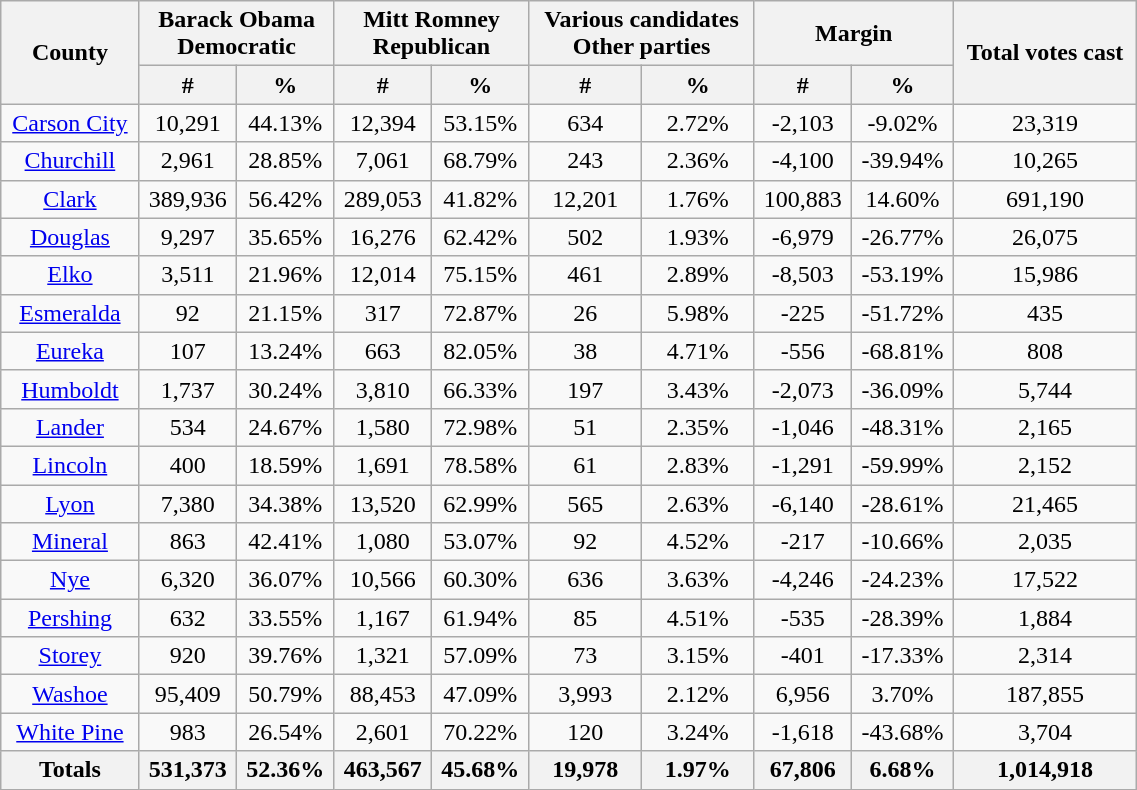<table width="60%"  class="wikitable sortable" style="text-align:center">
<tr>
<th style="text-align:center;" rowspan="2">County</th>
<th style="text-align:center;" colspan="2">Barack Obama<br>Democratic</th>
<th style="text-align:center;" colspan="2">Mitt Romney<br>Republican</th>
<th style="text-align:center;" colspan="2">Various candidates<br>Other parties</th>
<th style="text-align:center;" colspan="2">Margin</th>
<th style="text-align:center;" rowspan="2">Total votes cast</th>
</tr>
<tr>
<th style="text-align:center;" data-sort-type="number">#</th>
<th style="text-align:center;" data-sort-type="number">%</th>
<th style="text-align:center;" data-sort-type="number">#</th>
<th style="text-align:center;" data-sort-type="number">%</th>
<th style="text-align:center;" data-sort-type="number">#</th>
<th style="text-align:center;" data-sort-type="number">%</th>
<th style="text-align:center;" data-sort-type="number">#</th>
<th style="text-align:center;" data-sort-type="number">%</th>
</tr>
<tr style="text-align:center;">
<td><a href='#'>Carson City</a></td>
<td>10,291</td>
<td>44.13%</td>
<td>12,394</td>
<td>53.15%</td>
<td>634</td>
<td>2.72%</td>
<td>-2,103</td>
<td>-9.02%</td>
<td>23,319</td>
</tr>
<tr style="text-align:center;">
<td><a href='#'>Churchill</a></td>
<td>2,961</td>
<td>28.85%</td>
<td>7,061</td>
<td>68.79%</td>
<td>243</td>
<td>2.36%</td>
<td>-4,100</td>
<td>-39.94%</td>
<td>10,265</td>
</tr>
<tr style="text-align:center;">
<td><a href='#'>Clark</a></td>
<td>389,936</td>
<td>56.42%</td>
<td>289,053</td>
<td>41.82%</td>
<td>12,201</td>
<td>1.76%</td>
<td>100,883</td>
<td>14.60%</td>
<td>691,190</td>
</tr>
<tr style="text-align:center;">
<td><a href='#'>Douglas</a></td>
<td>9,297</td>
<td>35.65%</td>
<td>16,276</td>
<td>62.42%</td>
<td>502</td>
<td>1.93%</td>
<td>-6,979</td>
<td>-26.77%</td>
<td>26,075</td>
</tr>
<tr style="text-align:center;">
<td><a href='#'>Elko</a></td>
<td>3,511</td>
<td>21.96%</td>
<td>12,014</td>
<td>75.15%</td>
<td>461</td>
<td>2.89%</td>
<td>-8,503</td>
<td>-53.19%</td>
<td>15,986</td>
</tr>
<tr style="text-align:center;">
<td><a href='#'>Esmeralda</a></td>
<td>92</td>
<td>21.15%</td>
<td>317</td>
<td>72.87%</td>
<td>26</td>
<td>5.98%</td>
<td>-225</td>
<td>-51.72%</td>
<td>435</td>
</tr>
<tr style="text-align:center;">
<td><a href='#'>Eureka</a></td>
<td>107</td>
<td>13.24%</td>
<td>663</td>
<td>82.05%</td>
<td>38</td>
<td>4.71%</td>
<td>-556</td>
<td>-68.81%</td>
<td>808</td>
</tr>
<tr style="text-align:center;">
<td><a href='#'>Humboldt</a></td>
<td>1,737</td>
<td>30.24%</td>
<td>3,810</td>
<td>66.33%</td>
<td>197</td>
<td>3.43%</td>
<td>-2,073</td>
<td>-36.09%</td>
<td>5,744</td>
</tr>
<tr style="text-align:center;">
<td><a href='#'>Lander</a></td>
<td>534</td>
<td>24.67%</td>
<td>1,580</td>
<td>72.98%</td>
<td>51</td>
<td>2.35%</td>
<td>-1,046</td>
<td>-48.31%</td>
<td>2,165</td>
</tr>
<tr style="text-align:center;">
<td><a href='#'>Lincoln</a></td>
<td>400</td>
<td>18.59%</td>
<td>1,691</td>
<td>78.58%</td>
<td>61</td>
<td>2.83%</td>
<td>-1,291</td>
<td>-59.99%</td>
<td>2,152</td>
</tr>
<tr style="text-align:center;">
<td><a href='#'>Lyon</a></td>
<td>7,380</td>
<td>34.38%</td>
<td>13,520</td>
<td>62.99%</td>
<td>565</td>
<td>2.63%</td>
<td>-6,140</td>
<td>-28.61%</td>
<td>21,465</td>
</tr>
<tr style="text-align:center;">
<td><a href='#'>Mineral</a></td>
<td>863</td>
<td>42.41%</td>
<td>1,080</td>
<td>53.07%</td>
<td>92</td>
<td>4.52%</td>
<td>-217</td>
<td>-10.66%</td>
<td>2,035</td>
</tr>
<tr style="text-align:center;">
<td><a href='#'>Nye</a></td>
<td>6,320</td>
<td>36.07%</td>
<td>10,566</td>
<td>60.30%</td>
<td>636</td>
<td>3.63%</td>
<td>-4,246</td>
<td>-24.23%</td>
<td>17,522</td>
</tr>
<tr style="text-align:center;">
<td><a href='#'>Pershing</a></td>
<td>632</td>
<td>33.55%</td>
<td>1,167</td>
<td>61.94%</td>
<td>85</td>
<td>4.51%</td>
<td>-535</td>
<td>-28.39%</td>
<td>1,884</td>
</tr>
<tr style="text-align:center;">
<td><a href='#'>Storey</a></td>
<td>920</td>
<td>39.76%</td>
<td>1,321</td>
<td>57.09%</td>
<td>73</td>
<td>3.15%</td>
<td>-401</td>
<td>-17.33%</td>
<td>2,314</td>
</tr>
<tr style="text-align:center;">
<td><a href='#'>Washoe</a></td>
<td>95,409</td>
<td>50.79%</td>
<td>88,453</td>
<td>47.09%</td>
<td>3,993</td>
<td>2.12%</td>
<td>6,956</td>
<td>3.70%</td>
<td>187,855</td>
</tr>
<tr style="text-align:center;">
<td><a href='#'>White Pine</a></td>
<td>983</td>
<td>26.54%</td>
<td>2,601</td>
<td>70.22%</td>
<td>120</td>
<td>3.24%</td>
<td>-1,618</td>
<td>-43.68%</td>
<td>3,704</td>
</tr>
<tr>
<th>Totals</th>
<th>531,373</th>
<th>52.36%</th>
<th>463,567</th>
<th>45.68%</th>
<th>19,978</th>
<th>1.97%</th>
<th>67,806</th>
<th>6.68%</th>
<th>1,014,918</th>
</tr>
</table>
